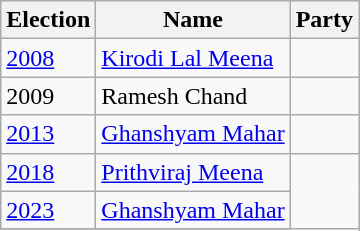<table class="wikitable sortable">
<tr>
<th>Election</th>
<th>Name</th>
<th colspan="2">Party</th>
</tr>
<tr>
<td><a href='#'>2008</a></td>
<td><a href='#'>Kirodi Lal Meena</a></td>
<td></td>
</tr>
<tr>
<td>2009</td>
<td>Ramesh Chand</td>
<td></td>
</tr>
<tr>
<td><a href='#'>2013</a></td>
<td><a href='#'>Ghanshyam Mahar</a></td>
<td></td>
</tr>
<tr>
<td><a href='#'>2018</a></td>
<td><a href='#'>Prithviraj Meena</a></td>
</tr>
<tr>
<td><a href='#'>2023</a></td>
<td><a href='#'>Ghanshyam Mahar</a></td>
</tr>
<tr>
</tr>
</table>
